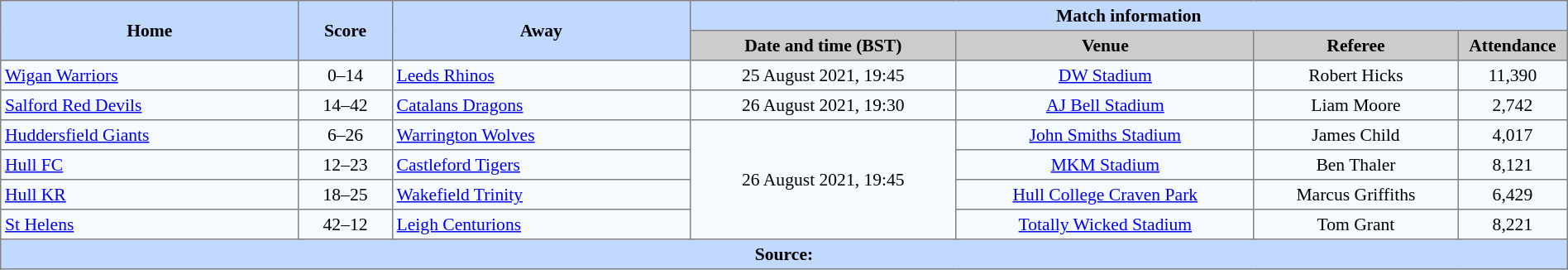<table border=1 style="border-collapse:collapse; font-size:90%; text-align:center;" cellpadding=3 cellspacing=0 width=100%>
<tr style="background:#C1D8ff;">
<th scope="col" rowspan=2 width=19%>Home</th>
<th scope="col" rowspan=2 width=6%>Score</th>
<th scope="col" rowspan=2 width=19%>Away</th>
<th colspan=4>Match information</th>
</tr>
<tr style="background:#CCCCCC;">
<th scope="col" width=17%>Date and time (BST)</th>
<th scope="col" width=19%>Venue</th>
<th scope="col" width=13%>Referee</th>
<th scope="col" width=7%>Attendance</th>
</tr>
<tr style="background:#F5FAFF;">
<td style="text-align:left;"> <a href='#'>Wigan Warriors</a></td>
<td>0–14</td>
<td style="text-align:left;"> <a href='#'>Leeds Rhinos</a></td>
<td>25 August 2021, 19:45</td>
<td><a href='#'>DW Stadium</a></td>
<td>Robert Hicks</td>
<td>11,390</td>
</tr>
<tr style="background:#F5FAFF;">
<td style="text-align:left;"> <a href='#'>Salford Red Devils</a></td>
<td>14–42</td>
<td style="text-align:left;"> <a href='#'>Catalans Dragons</a></td>
<td>26 August 2021, 19:30</td>
<td><a href='#'>AJ Bell Stadium</a></td>
<td>Liam Moore</td>
<td>2,742</td>
</tr>
<tr style="background:#F5FAFF;">
<td style="text-align:left;"> <a href='#'>Huddersfield Giants</a></td>
<td>6–26</td>
<td style="text-align:left;"> <a href='#'>Warrington Wolves</a></td>
<td rowspan=4>26 August 2021, 19:45</td>
<td><a href='#'>John Smiths Stadium</a></td>
<td>James Child</td>
<td>4,017</td>
</tr>
<tr style="background:#F5FAFF;">
<td style="text-align:left;"> <a href='#'>Hull FC</a></td>
<td>12–23</td>
<td style="text-align:left;"> <a href='#'>Castleford Tigers</a></td>
<td><a href='#'>MKM Stadium</a></td>
<td>Ben Thaler</td>
<td>8,121</td>
</tr>
<tr style="background:#F5FAFF;">
<td style="text-align:left;"> <a href='#'>Hull KR</a></td>
<td>18–25</td>
<td style="text-align:left;"> <a href='#'>Wakefield Trinity</a></td>
<td><a href='#'>Hull College Craven Park</a></td>
<td>Marcus Griffiths</td>
<td>6,429</td>
</tr>
<tr style="background:#F5FAFF;">
<td style="text-align:left;"> <a href='#'>St Helens</a></td>
<td>42–12</td>
<td style="text-align:left;"> <a href='#'>Leigh Centurions</a></td>
<td><a href='#'>Totally Wicked Stadium</a></td>
<td>Tom Grant</td>
<td>8,221</td>
</tr>
<tr style="background:#c1d8ff;">
<th colspan=7>Source:</th>
</tr>
</table>
